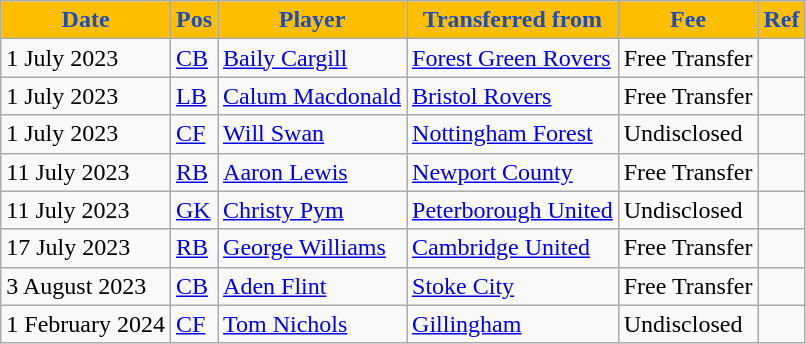<table class="wikitable plainrowheaders sortable">
<tr>
<th style="background:#ffbf00;color:#1C4EBD">Date</th>
<th style="background:#ffbf00;color:#1C4EBD">Pos</th>
<th style="background:#ffbf00;color:#1C4EBD">Player</th>
<th style="background:#ffbf00;color:#1C4EBD">Transferred from</th>
<th style="background:#ffbf00;color:#1C4EBD">Fee</th>
<th style="background:#ffbf00;color:#1C4EBD">Ref</th>
</tr>
<tr>
<td>1 July 2023</td>
<td><a href='#'>CB</a></td>
<td> <a href='#'>Baily Cargill</a></td>
<td> <a href='#'>Forest Green Rovers</a></td>
<td>Free Transfer</td>
<td></td>
</tr>
<tr>
<td>1 July 2023</td>
<td><a href='#'>LB</a></td>
<td> <a href='#'>Calum Macdonald</a></td>
<td> <a href='#'>Bristol Rovers</a></td>
<td>Free Transfer</td>
<td></td>
</tr>
<tr>
<td>1 July 2023</td>
<td><a href='#'>CF</a></td>
<td> <a href='#'>Will Swan</a></td>
<td> <a href='#'>Nottingham Forest</a></td>
<td>Undisclosed</td>
<td></td>
</tr>
<tr>
<td>11 July 2023</td>
<td><a href='#'>RB</a></td>
<td> <a href='#'>Aaron Lewis</a></td>
<td> <a href='#'>Newport County</a></td>
<td>Free Transfer</td>
<td></td>
</tr>
<tr>
<td>11 July 2023</td>
<td><a href='#'>GK</a></td>
<td> <a href='#'>Christy Pym</a></td>
<td> <a href='#'>Peterborough United</a></td>
<td>Undisclosed</td>
<td></td>
</tr>
<tr>
<td>17 July 2023</td>
<td><a href='#'>RB</a></td>
<td> <a href='#'>George Williams</a></td>
<td> <a href='#'>Cambridge United</a></td>
<td>Free Transfer</td>
<td></td>
</tr>
<tr>
<td>3 August 2023</td>
<td><a href='#'>CB</a></td>
<td> <a href='#'>Aden Flint</a></td>
<td> <a href='#'>Stoke City</a></td>
<td>Free Transfer</td>
<td></td>
</tr>
<tr>
<td>1 February 2024</td>
<td><a href='#'>CF</a></td>
<td> <a href='#'>Tom Nichols</a></td>
<td> <a href='#'>Gillingham</a></td>
<td>Undisclosed</td>
<td></td>
</tr>
</table>
